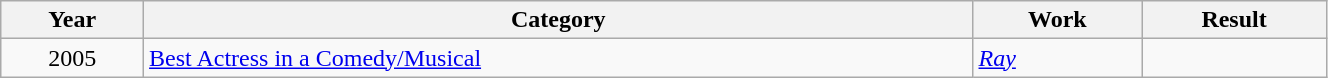<table class="wikitable" width=70%>
<tr>
<th scope="col">Year</th>
<th scope="col">Category</th>
<th scope="col">Work</th>
<th scope="col">Result</th>
</tr>
<tr>
<td align="center">2005</td>
<td><a href='#'>Best Actress in a Comedy/Musical</a></td>
<td><em><a href='#'>Ray</a></em></td>
<td></td>
</tr>
</table>
